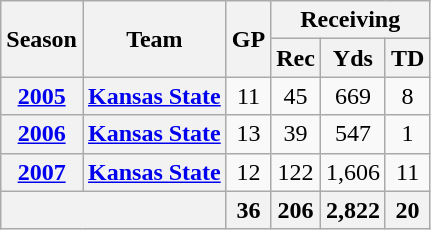<table class="wikitable" style="text-align:center;">
<tr>
<th rowspan="2">Season</th>
<th rowspan="2">Team</th>
<th rowspan="2">GP</th>
<th colspan="3">Receiving</th>
</tr>
<tr>
<th>Rec</th>
<th>Yds</th>
<th>TD</th>
</tr>
<tr>
<th><a href='#'>2005</a></th>
<th><a href='#'>Kansas State</a></th>
<td>11</td>
<td>45</td>
<td>669</td>
<td>8</td>
</tr>
<tr>
<th><a href='#'>2006</a></th>
<th><a href='#'>Kansas State</a></th>
<td>13</td>
<td>39</td>
<td>547</td>
<td>1</td>
</tr>
<tr>
<th><a href='#'>2007</a></th>
<th><a href='#'>Kansas State</a></th>
<td>12</td>
<td>122</td>
<td>1,606</td>
<td>11</td>
</tr>
<tr>
<th colspan="2"></th>
<th>36</th>
<th>206</th>
<th>2,822</th>
<th>20</th>
</tr>
</table>
